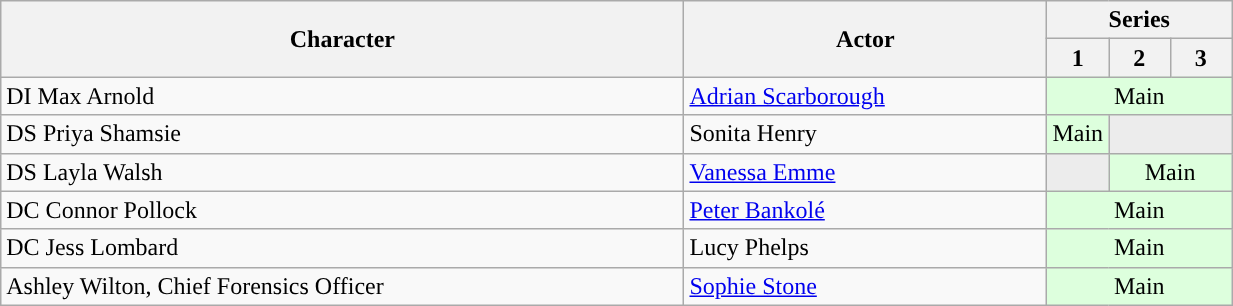<table class="wikitable" style="width:65%;">
<tr>
<th rowspan="2">Character</th>
<th rowspan="2">Actor</th>
<th colspan="3">Series</th>
</tr>
<tr>
<th style="width:5%;">1</th>
<th style="width:5%;">2</th>
<th style="width:5%;">3</th>
</tr>
<tr>
<td>DI Max Arnold</td>
<td><a href='#'>Adrian Scarborough</a></td>
<td colspan="3" style="background:#dfd; text-align:center;">Main</td>
</tr>
<tr>
<td>DS Priya Shamsie</td>
<td>Sonita Henry</td>
<td colspan="1" style="background:#dfd; text-align:center;">Main</td>
<td colspan="2" style="background:#ececec;"></td>
</tr>
<tr>
<td>DS Layla Walsh</td>
<td><a href='#'>Vanessa Emme</a></td>
<td colspan="1" style="background:#ececec;"></td>
<td colspan="2" style="background:#dfd; text-align:center;">Main</td>
</tr>
<tr>
<td>DC Connor Pollock</td>
<td><a href='#'>Peter Bankolé</a></td>
<td colspan="3" style="background:#dfd; text-align:center;">Main</td>
</tr>
<tr>
<td>DC Jess Lombard</td>
<td>Lucy Phelps</td>
<td colspan="3" style="background:#dfd; text-align:center;">Main</td>
</tr>
<tr>
<td>Ashley Wilton, Chief Forensics Officer</td>
<td><a href='#'>Sophie Stone</a></td>
<td colspan="3" style="background:#dfd; text-align:center;">Main</td>
</tr>
</table>
